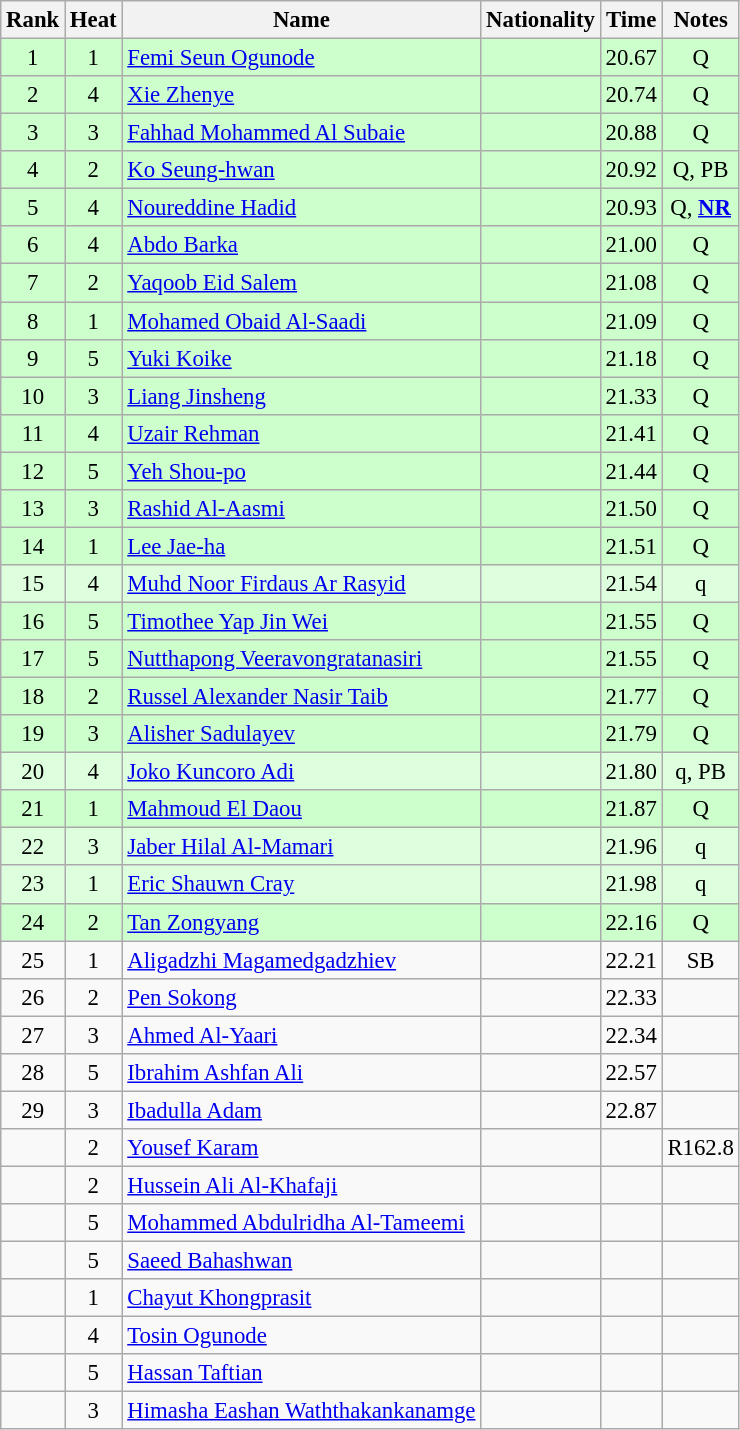<table class="wikitable sortable" style="text-align:center; font-size:95%">
<tr>
<th>Rank</th>
<th>Heat</th>
<th>Name</th>
<th>Nationality</th>
<th>Time</th>
<th>Notes</th>
</tr>
<tr bgcolor=ccffcc>
<td>1</td>
<td>1</td>
<td align=left><a href='#'>Femi Seun Ogunode</a></td>
<td align=left></td>
<td>20.67</td>
<td>Q</td>
</tr>
<tr bgcolor=ccffcc>
<td>2</td>
<td>4</td>
<td align=left><a href='#'>Xie Zhenye</a></td>
<td align=left></td>
<td>20.74</td>
<td>Q</td>
</tr>
<tr bgcolor=ccffcc>
<td>3</td>
<td>3</td>
<td align=left><a href='#'>Fahhad Mohammed Al Subaie</a></td>
<td align=left></td>
<td>20.88</td>
<td>Q</td>
</tr>
<tr bgcolor=ccffcc>
<td>4</td>
<td>2</td>
<td align=left><a href='#'>Ko Seung-hwan</a></td>
<td align=left></td>
<td>20.92</td>
<td>Q, PB</td>
</tr>
<tr bgcolor=ccffcc>
<td>5</td>
<td>4</td>
<td align=left><a href='#'>Noureddine Hadid</a></td>
<td align=left></td>
<td>20.93</td>
<td>Q, <strong><a href='#'>NR</a></strong></td>
</tr>
<tr bgcolor=ccffcc>
<td>6</td>
<td>4</td>
<td align=left><a href='#'>Abdo Barka</a></td>
<td align=left></td>
<td>21.00</td>
<td>Q</td>
</tr>
<tr bgcolor=ccffcc>
<td>7</td>
<td>2</td>
<td align=left><a href='#'>Yaqoob Eid Salem</a></td>
<td align=left></td>
<td>21.08</td>
<td>Q</td>
</tr>
<tr bgcolor=ccffcc>
<td>8</td>
<td>1</td>
<td align=left><a href='#'>Mohamed Obaid Al-Saadi</a></td>
<td align=left></td>
<td>21.09</td>
<td>Q</td>
</tr>
<tr bgcolor=ccffcc>
<td>9</td>
<td>5</td>
<td align=left><a href='#'>Yuki Koike</a></td>
<td align=left></td>
<td>21.18</td>
<td>Q</td>
</tr>
<tr bgcolor=ccffcc>
<td>10</td>
<td>3</td>
<td align=left><a href='#'>Liang Jinsheng</a></td>
<td align=left></td>
<td>21.33</td>
<td>Q</td>
</tr>
<tr bgcolor=ccffcc>
<td>11</td>
<td>4</td>
<td align=left><a href='#'>Uzair Rehman</a></td>
<td align=left></td>
<td>21.41</td>
<td>Q</td>
</tr>
<tr bgcolor=ccffcc>
<td>12</td>
<td>5</td>
<td align=left><a href='#'>Yeh Shou-po</a></td>
<td align=left></td>
<td>21.44</td>
<td>Q</td>
</tr>
<tr bgcolor=ccffcc>
<td>13</td>
<td>3</td>
<td align=left><a href='#'>Rashid Al-Aasmi</a></td>
<td align=left></td>
<td>21.50</td>
<td>Q</td>
</tr>
<tr bgcolor=ccffcc>
<td>14</td>
<td>1</td>
<td align=left><a href='#'>Lee Jae-ha</a></td>
<td align=left></td>
<td>21.51</td>
<td>Q</td>
</tr>
<tr bgcolor=ddffdd>
<td>15</td>
<td>4</td>
<td align=left><a href='#'>Muhd Noor Firdaus Ar Rasyid</a></td>
<td align=left></td>
<td>21.54</td>
<td>q</td>
</tr>
<tr bgcolor=ccffcc>
<td>16</td>
<td>5</td>
<td align=left><a href='#'>Timothee Yap Jin Wei</a></td>
<td align=left></td>
<td>21.55</td>
<td>Q</td>
</tr>
<tr bgcolor=ccffcc>
<td>17</td>
<td>5</td>
<td align=left><a href='#'>Nutthapong Veeravongratanasiri</a></td>
<td align=left></td>
<td>21.55</td>
<td>Q</td>
</tr>
<tr bgcolor=ccffcc>
<td>18</td>
<td>2</td>
<td align=left><a href='#'>Russel Alexander Nasir Taib</a></td>
<td align=left></td>
<td>21.77</td>
<td>Q</td>
</tr>
<tr bgcolor=ccffcc>
<td>19</td>
<td>3</td>
<td align=left><a href='#'>Alisher Sadulayev</a></td>
<td align=left></td>
<td>21.79</td>
<td>Q</td>
</tr>
<tr bgcolor=ddffdd>
<td>20</td>
<td>4</td>
<td align=left><a href='#'>Joko Kuncoro Adi</a></td>
<td align=left></td>
<td>21.80</td>
<td>q, PB</td>
</tr>
<tr bgcolor=ccffcc>
<td>21</td>
<td>1</td>
<td align=left><a href='#'>Mahmoud El Daou</a></td>
<td align=left></td>
<td>21.87</td>
<td>Q</td>
</tr>
<tr bgcolor=ddffdd>
<td>22</td>
<td>3</td>
<td align=left><a href='#'>Jaber Hilal Al-Mamari</a></td>
<td align=left></td>
<td>21.96</td>
<td>q</td>
</tr>
<tr bgcolor=ddffdd>
<td>23</td>
<td>1</td>
<td align=left><a href='#'>Eric Shauwn Cray</a></td>
<td align=left></td>
<td>21.98</td>
<td>q</td>
</tr>
<tr bgcolor=ccffcc>
<td>24</td>
<td>2</td>
<td align=left><a href='#'>Tan Zongyang</a></td>
<td align=left></td>
<td>22.16</td>
<td>Q</td>
</tr>
<tr>
<td>25</td>
<td>1</td>
<td align=left><a href='#'>Aligadzhi Magamedgadzhiev</a></td>
<td align=left></td>
<td>22.21</td>
<td>SB</td>
</tr>
<tr>
<td>26</td>
<td>2</td>
<td align=left><a href='#'>Pen Sokong</a></td>
<td align=left></td>
<td>22.33</td>
<td></td>
</tr>
<tr>
<td>27</td>
<td>3</td>
<td align=left><a href='#'>Ahmed Al-Yaari</a></td>
<td align=left></td>
<td>22.34</td>
<td></td>
</tr>
<tr>
<td>28</td>
<td>5</td>
<td align=left><a href='#'>Ibrahim Ashfan Ali</a></td>
<td align=left></td>
<td>22.57</td>
<td></td>
</tr>
<tr>
<td>29</td>
<td>3</td>
<td align=left><a href='#'>Ibadulla Adam</a></td>
<td align=left></td>
<td>22.87</td>
<td></td>
</tr>
<tr>
<td></td>
<td>2</td>
<td align=left><a href='#'>Yousef Karam</a></td>
<td align=left></td>
<td></td>
<td>R162.8</td>
</tr>
<tr>
<td></td>
<td>2</td>
<td align=left><a href='#'>Hussein Ali Al-Khafaji</a></td>
<td align=left></td>
<td></td>
<td></td>
</tr>
<tr>
<td></td>
<td>5</td>
<td align=left><a href='#'>Mohammed Abdulridha Al-Tameemi</a></td>
<td align=left></td>
<td></td>
<td></td>
</tr>
<tr>
<td></td>
<td>5</td>
<td align=left><a href='#'>Saeed Bahashwan</a></td>
<td align=left></td>
<td></td>
<td></td>
</tr>
<tr>
<td></td>
<td>1</td>
<td align=left><a href='#'>Chayut Khongprasit</a></td>
<td align=left></td>
<td></td>
<td></td>
</tr>
<tr>
<td></td>
<td>4</td>
<td align=left><a href='#'>Tosin Ogunode</a></td>
<td align=left></td>
<td></td>
<td></td>
</tr>
<tr>
<td></td>
<td>5</td>
<td align=left><a href='#'>Hassan Taftian</a></td>
<td align=left></td>
<td></td>
<td></td>
</tr>
<tr>
<td></td>
<td>3</td>
<td align=left><a href='#'>Himasha Eashan Waththakankanamge</a></td>
<td align=left></td>
<td></td>
<td></td>
</tr>
</table>
